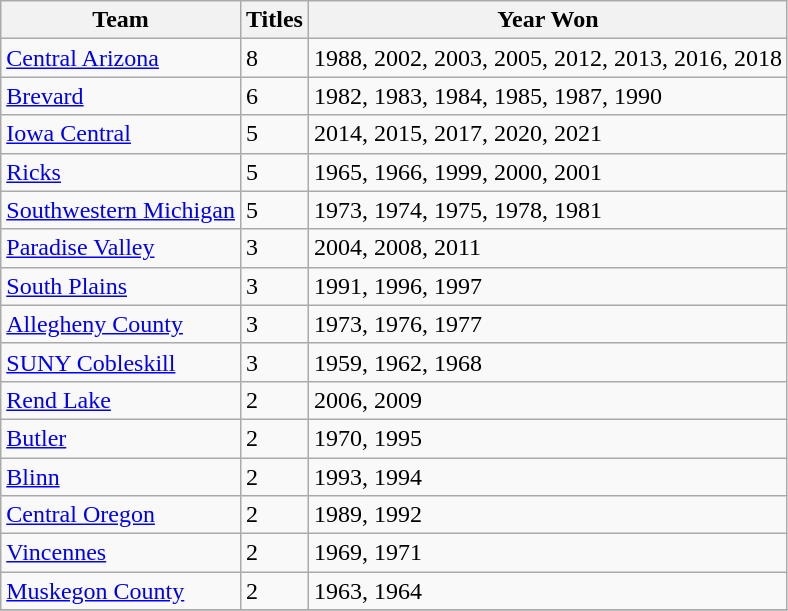<table class="wikitable sortable">
<tr>
<th>Team</th>
<th>Titles</th>
<th>Year Won</th>
</tr>
<tr>
<td><a href='#'>Central Arizona</a></td>
<td>8</td>
<td>1988, 2002, 2003, 2005, 2012, 2013, 2016, 2018</td>
</tr>
<tr>
<td><a href='#'>Brevard</a></td>
<td>6</td>
<td>1982, 1983, 1984, 1985, 1987, 1990</td>
</tr>
<tr>
<td><a href='#'>Iowa Central</a></td>
<td>5</td>
<td>2014, 2015, 2017, 2020, 2021</td>
</tr>
<tr>
<td><a href='#'>Ricks</a></td>
<td>5</td>
<td>1965, 1966, 1999, 2000, 2001</td>
</tr>
<tr>
<td><a href='#'>Southwestern Michigan</a></td>
<td>5</td>
<td>1973, 1974, 1975, 1978, 1981</td>
</tr>
<tr>
<td><a href='#'>Paradise Valley</a></td>
<td>3</td>
<td>2004, 2008, 2011</td>
</tr>
<tr>
<td><a href='#'>South Plains</a></td>
<td>3</td>
<td>1991, 1996, 1997</td>
</tr>
<tr>
<td><a href='#'>Allegheny County</a></td>
<td>3</td>
<td>1973, 1976, 1977</td>
</tr>
<tr>
<td><a href='#'>SUNY Cobleskill</a></td>
<td>3</td>
<td>1959, 1962, 1968</td>
</tr>
<tr>
<td><a href='#'>Rend Lake</a></td>
<td>2</td>
<td>2006, 2009</td>
</tr>
<tr>
<td><a href='#'>Butler</a></td>
<td>2</td>
<td>1970, 1995</td>
</tr>
<tr>
<td><a href='#'>Blinn</a></td>
<td>2</td>
<td>1993, 1994</td>
</tr>
<tr>
<td><a href='#'>Central Oregon</a></td>
<td>2</td>
<td>1989, 1992</td>
</tr>
<tr>
<td><a href='#'>Vincennes</a></td>
<td>2</td>
<td>1969, 1971</td>
</tr>
<tr>
<td><a href='#'>Muskegon County</a></td>
<td>2</td>
<td>1963, 1964</td>
</tr>
<tr>
</tr>
</table>
